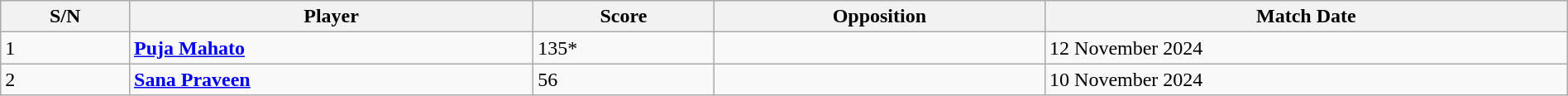<table style="width:100%;" class="wikitable">
<tr>
<th>S/N</th>
<th>Player</th>
<th>Score</th>
<th>Opposition</th>
<th>Match Date</th>
</tr>
<tr>
<td>1</td>
<td><strong><a href='#'>Puja Mahato</a></strong></td>
<td>135*</td>
<td></td>
<td>12 November 2024</td>
</tr>
<tr>
<td>2</td>
<td><strong><a href='#'>Sana Praveen</a></strong></td>
<td>56</td>
<td></td>
<td>10 November 2024</td>
</tr>
</table>
